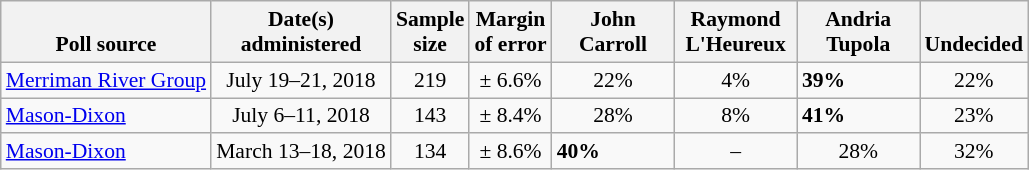<table class="wikitable" style="font-size:90%">
<tr valign=bottom>
<th>Poll source</th>
<th>Date(s)<br>administered</th>
<th>Sample<br>size</th>
<th>Margin<br>of error</th>
<th style="width:75px;">John<br>Carroll</th>
<th style="width:75px;">Raymond<br>L'Heureux</th>
<th style="width:75px;">Andria<br>Tupola</th>
<th>Undecided</th>
</tr>
<tr>
<td><a href='#'>Merriman River Group</a></td>
<td align=center>July 19–21, 2018</td>
<td align=center>219</td>
<td align=center>± 6.6%</td>
<td align=center>22%</td>
<td align=center>4%</td>
<td><strong>39%</strong></td>
<td align=center>22%</td>
</tr>
<tr>
<td><a href='#'>Mason-Dixon</a></td>
<td align=center>July 6–11, 2018</td>
<td align=center>143</td>
<td align=center>± 8.4%</td>
<td align=center>28%</td>
<td align=center>8%</td>
<td><strong>41%</strong></td>
<td align=center>23%</td>
</tr>
<tr>
<td><a href='#'>Mason-Dixon</a></td>
<td align=center>March 13–18, 2018</td>
<td align=center>134</td>
<td align=center>± 8.6%</td>
<td><strong>40%</strong></td>
<td align=center>–</td>
<td align=center>28%</td>
<td align=center>32%</td>
</tr>
</table>
